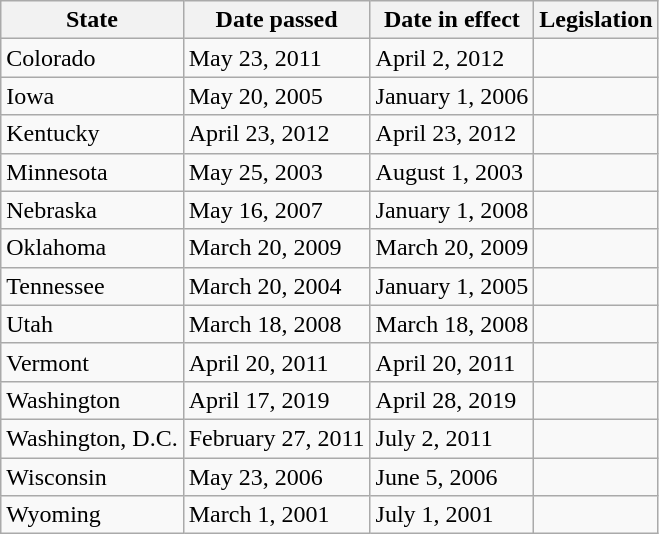<table class="wikitable sortable">
<tr>
<th>State</th>
<th>Date passed</th>
<th>Date in effect</th>
<th>Legislation</th>
</tr>
<tr>
<td>Colorado</td>
<td>May 23, 2011</td>
<td>April 2, 2012</td>
<td></td>
</tr>
<tr>
<td>Iowa</td>
<td>May 20, 2005</td>
<td>January 1, 2006</td>
<td></td>
</tr>
<tr>
<td>Kentucky</td>
<td>April 23, 2012</td>
<td>April 23, 2012</td>
<td></td>
</tr>
<tr>
<td>Minnesota</td>
<td>May 25, 2003</td>
<td>August 1, 2003</td>
<td></td>
</tr>
<tr>
<td>Nebraska</td>
<td>May 16, 2007</td>
<td>January 1, 2008</td>
<td></td>
</tr>
<tr>
<td>Oklahoma</td>
<td>March 20, 2009</td>
<td>March 20, 2009</td>
<td></td>
</tr>
<tr>
<td>Tennessee</td>
<td>March 20, 2004</td>
<td>January 1, 2005</td>
<td></td>
</tr>
<tr>
<td>Utah</td>
<td>March 18, 2008</td>
<td>March 18, 2008</td>
<td></td>
</tr>
<tr>
<td>Vermont</td>
<td>April 20, 2011</td>
<td>April 20, 2011</td>
<td></td>
</tr>
<tr>
<td>Washington</td>
<td>April 17, 2019</td>
<td>April 28, 2019</td>
<td></td>
</tr>
<tr>
<td>Washington, D.C.</td>
<td>February 27, 2011</td>
<td>July 2, 2011</td>
<td></td>
</tr>
<tr>
<td>Wisconsin</td>
<td>May 23, 2006</td>
<td>June 5, 2006</td>
<td></td>
</tr>
<tr>
<td>Wyoming</td>
<td>March 1, 2001</td>
<td>July 1, 2001</td>
<td></td>
</tr>
</table>
